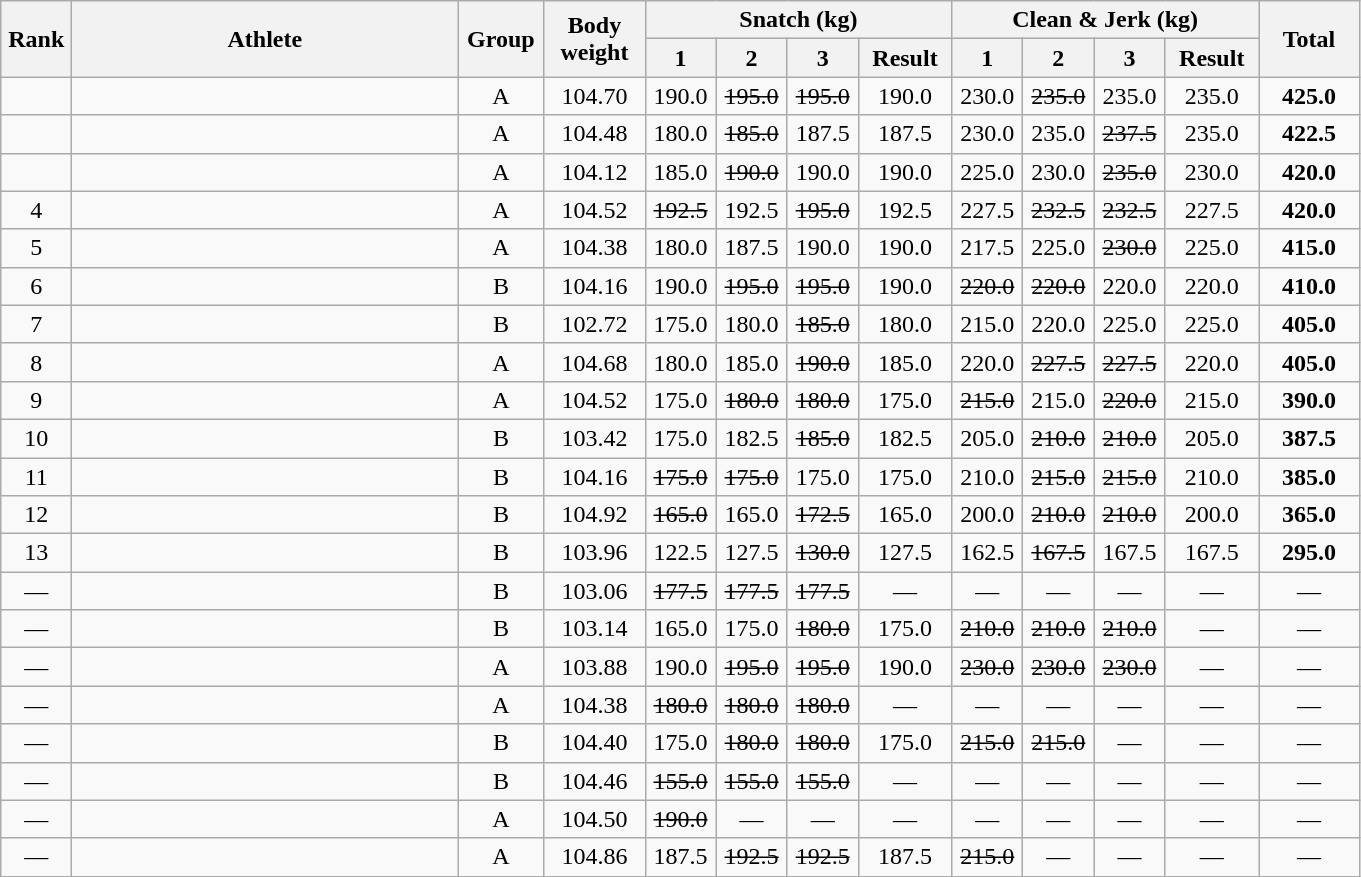<table class = "wikitable" style="text-align:center;">
<tr>
<th rowspan=2 width=40>Rank</th>
<th rowspan=2 width=250>Athlete</th>
<th rowspan=2 width=50>Group</th>
<th rowspan=2 width=60>Body weight</th>
<th colspan=4>Snatch (kg)</th>
<th colspan=4>Clean & Jerk (kg)</th>
<th rowspan=2 width=60>Total</th>
</tr>
<tr>
<th width=40>1</th>
<th width=40>2</th>
<th width=40>3</th>
<th width=55>Result</th>
<th width=40>1</th>
<th width=40>2</th>
<th width=40>3</th>
<th width=55>Result</th>
</tr>
<tr>
<td></td>
<td align=left></td>
<td>A</td>
<td>104.70</td>
<td>190.0</td>
<td><s>195.0</s></td>
<td><s>195.0</s></td>
<td>190.0</td>
<td>230.0</td>
<td><s>235.0</s></td>
<td>235.0</td>
<td>235.0</td>
<td><strong>425.0 </strong></td>
</tr>
<tr>
<td></td>
<td align=left></td>
<td>A</td>
<td>104.48</td>
<td>180.0</td>
<td><s>185.0</s></td>
<td>187.5</td>
<td>187.5</td>
<td>230.0</td>
<td>235.0</td>
<td><s>237.5</s></td>
<td>235.0</td>
<td><strong>422.5 </strong></td>
</tr>
<tr>
<td></td>
<td align=left></td>
<td>A</td>
<td>104.12</td>
<td>185.0</td>
<td><s>190.0</s></td>
<td>190.0</td>
<td>190.0</td>
<td>225.0</td>
<td>230.0</td>
<td><s>235.0</s></td>
<td>230.0</td>
<td><strong>420.0</strong></td>
</tr>
<tr>
<td>4</td>
<td align=left></td>
<td>A</td>
<td>104.52</td>
<td><s>192.5</s></td>
<td>192.5</td>
<td><s>195.0</s></td>
<td>192.5</td>
<td>227.5</td>
<td><s>232.5</s></td>
<td><s>232.5</s></td>
<td>227.5</td>
<td><strong>420.0 </strong></td>
</tr>
<tr>
<td>5</td>
<td align=left></td>
<td>A</td>
<td>104.38</td>
<td>180.0</td>
<td>187.5</td>
<td>190.0</td>
<td>190.0</td>
<td>217.5</td>
<td>225.0</td>
<td><s>230.0</s></td>
<td>225.0</td>
<td><strong>415.0 </strong></td>
</tr>
<tr>
<td>6</td>
<td align=left></td>
<td>B</td>
<td>104.16</td>
<td>190.0</td>
<td><s>195.0</s></td>
<td><s>195.0</s></td>
<td>190.0</td>
<td><s>220.0</s></td>
<td><s>220.0</s></td>
<td>220.0</td>
<td>220.0</td>
<td><strong>410.0 </strong></td>
</tr>
<tr>
<td>7</td>
<td align=left></td>
<td>B</td>
<td>102.72</td>
<td>175.0</td>
<td>180.0</td>
<td><s>185.0</s></td>
<td>180.0</td>
<td>215.0</td>
<td>220.0</td>
<td>225.0</td>
<td>225.0</td>
<td><strong>405.0 </strong></td>
</tr>
<tr>
<td>8</td>
<td align=left></td>
<td>A</td>
<td>104.68</td>
<td>180.0</td>
<td>185.0</td>
<td><s>190.0</s></td>
<td>185.0</td>
<td>220.0</td>
<td><s>227.5</s></td>
<td><s>227.5</s></td>
<td>220.0</td>
<td><strong>405.0 </strong></td>
</tr>
<tr>
<td>9</td>
<td align=left></td>
<td>A</td>
<td>104.52</td>
<td>175.0</td>
<td><s>180.0</s></td>
<td><s>180.0</s></td>
<td>175.0</td>
<td><s>215.0</s></td>
<td>215.0</td>
<td><s>220.0</s></td>
<td>215.0</td>
<td><strong>390.0 </strong></td>
</tr>
<tr>
<td>10</td>
<td align=left></td>
<td>B</td>
<td>103.42</td>
<td>175.0</td>
<td>182.5</td>
<td><s>185.0</s></td>
<td>182.5</td>
<td>205.0</td>
<td><s>210.0</s></td>
<td><s>210.0</s></td>
<td>205.0</td>
<td><strong>387.5 </strong></td>
</tr>
<tr>
<td>11</td>
<td align=left></td>
<td>B</td>
<td>104.16</td>
<td><s>175.0</s></td>
<td><s>175.0</s></td>
<td>175.0</td>
<td>175.0</td>
<td>210.0</td>
<td><s>215.0</s></td>
<td><s>215.0</s></td>
<td>210.0</td>
<td><strong>385.0 </strong></td>
</tr>
<tr>
<td>12</td>
<td align=left></td>
<td>B</td>
<td>104.92</td>
<td><s>165.0</s></td>
<td>165.0</td>
<td><s>172.5</s></td>
<td>165.0</td>
<td>200.0</td>
<td><s>210.0</s></td>
<td><s>210.0</s></td>
<td>200.0</td>
<td><strong>365.0 </strong></td>
</tr>
<tr>
<td>13</td>
<td align=left></td>
<td>B</td>
<td>103.96</td>
<td>122.5</td>
<td>127.5</td>
<td><s>130.0</s></td>
<td>127.5</td>
<td>162.5</td>
<td><s>167.5</s></td>
<td>167.5</td>
<td>167.5</td>
<td><strong>295.0 </strong></td>
</tr>
<tr>
<td>—</td>
<td align=left></td>
<td>B</td>
<td>103.06</td>
<td><s>177.5</s></td>
<td><s>177.5</s></td>
<td><s>177.5</s></td>
<td>—</td>
<td>—</td>
<td>—</td>
<td>—</td>
<td>—</td>
<td>—</td>
</tr>
<tr>
<td>—</td>
<td align=left></td>
<td>B</td>
<td>103.14</td>
<td>165.0</td>
<td>175.0</td>
<td><s>180.0</s></td>
<td>175.0</td>
<td><s>210.0</s></td>
<td><s>210.0</s></td>
<td><s>210.0</s></td>
<td>—</td>
<td>—</td>
</tr>
<tr>
<td>—</td>
<td align=left></td>
<td>A</td>
<td>103.88</td>
<td>190.0</td>
<td><s>195.0</s></td>
<td><s>195.0</s></td>
<td>190.0</td>
<td><s>230.0</s></td>
<td><s>230.0</s></td>
<td><s>230.0</s></td>
<td>—</td>
<td>—</td>
</tr>
<tr>
<td>—</td>
<td align=left></td>
<td>A</td>
<td>104.38</td>
<td><s>180.0</s></td>
<td><s>180.0</s></td>
<td><s>180.0</s></td>
<td>—</td>
<td>—</td>
<td>—</td>
<td>—</td>
<td>—</td>
<td>—</td>
</tr>
<tr>
<td>—</td>
<td align=left></td>
<td>B</td>
<td>104.40</td>
<td>175.0</td>
<td><s>180.0</s></td>
<td><s>180.0</s></td>
<td>175.0</td>
<td><s>215.0</s></td>
<td><s>215.0</s></td>
<td>—</td>
<td>—</td>
<td>—</td>
</tr>
<tr>
<td>—</td>
<td align=left></td>
<td>B</td>
<td>104.46</td>
<td><s>155.0</s></td>
<td><s>155.0</s></td>
<td><s>155.0</s></td>
<td>—</td>
<td>—</td>
<td>—</td>
<td>—</td>
<td>—</td>
<td>—</td>
</tr>
<tr>
<td>—</td>
<td align=left></td>
<td>A</td>
<td>104.50</td>
<td><s>190.0</s></td>
<td>—</td>
<td>—</td>
<td>—</td>
<td>—</td>
<td>—</td>
<td>—</td>
<td>—</td>
<td>—</td>
</tr>
<tr>
<td>—</td>
<td align=left></td>
<td>A</td>
<td>104.86</td>
<td>187.5</td>
<td><s>192.5</s></td>
<td><s>192.5</s></td>
<td>187.5</td>
<td><s>215.0</s></td>
<td>—</td>
<td>—</td>
<td>—</td>
<td>—</td>
</tr>
</table>
